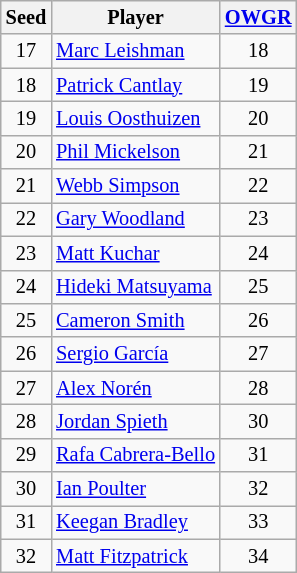<table class=wikitable style=font-size:85%;text-align:center>
<tr>
<th>Seed</th>
<th>Player</th>
<th><a href='#'>OWGR</a></th>
</tr>
<tr>
<td>17</td>
<td style="text-align:left;"> <a href='#'>Marc Leishman</a></td>
<td>18</td>
</tr>
<tr>
<td>18</td>
<td style="text-align:left;"> <a href='#'>Patrick Cantlay</a></td>
<td>19</td>
</tr>
<tr>
<td>19</td>
<td style="text-align:left;"> <a href='#'>Louis Oosthuizen</a></td>
<td>20</td>
</tr>
<tr>
<td>20</td>
<td style="text-align:left;"> <a href='#'>Phil Mickelson</a></td>
<td>21</td>
</tr>
<tr>
<td>21</td>
<td style="text-align:left;"> <a href='#'>Webb Simpson</a></td>
<td>22</td>
</tr>
<tr>
<td>22</td>
<td style="text-align:left;"> <a href='#'>Gary Woodland</a></td>
<td>23</td>
</tr>
<tr>
<td>23</td>
<td style="text-align:left;"> <a href='#'>Matt Kuchar</a></td>
<td>24</td>
</tr>
<tr>
<td>24</td>
<td style="text-align:left;"> <a href='#'>Hideki Matsuyama</a></td>
<td>25</td>
</tr>
<tr>
<td>25</td>
<td style="text-align:left;"> <a href='#'>Cameron Smith</a></td>
<td>26</td>
</tr>
<tr>
<td>26</td>
<td style="text-align:left;"> <a href='#'>Sergio García</a></td>
<td>27</td>
</tr>
<tr>
<td>27</td>
<td style="text-align:left;"> <a href='#'>Alex Norén</a></td>
<td>28</td>
</tr>
<tr>
<td>28</td>
<td style="text-align:left;"> <a href='#'>Jordan Spieth</a></td>
<td>30</td>
</tr>
<tr>
<td>29</td>
<td style="text-align:left;"> <a href='#'>Rafa Cabrera-Bello</a></td>
<td>31</td>
</tr>
<tr>
<td>30</td>
<td style="text-align:left;"> <a href='#'>Ian Poulter</a></td>
<td>32</td>
</tr>
<tr>
<td>31</td>
<td style="text-align:left;"> <a href='#'>Keegan Bradley</a></td>
<td>33</td>
</tr>
<tr>
<td>32</td>
<td style="text-align:left;"> <a href='#'>Matt Fitzpatrick</a></td>
<td>34</td>
</tr>
</table>
